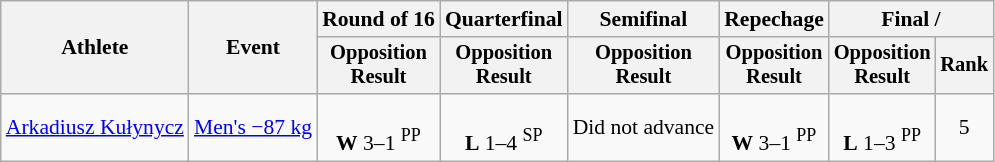<table class="wikitable" style="text-align:center; font-size:90%">
<tr>
<th rowspan=2>Athlete</th>
<th rowspan=2>Event</th>
<th>Round of 16</th>
<th>Quarterfinal</th>
<th>Semifinal</th>
<th>Repechage</th>
<th colspan=2>Final / </th>
</tr>
<tr style="font-size: 95%">
<th>Opposition<br>Result</th>
<th>Opposition<br>Result</th>
<th>Opposition<br>Result</th>
<th>Opposition<br>Result</th>
<th>Opposition<br>Result</th>
<th>Rank</th>
</tr>
<tr>
<td align=left><a href='#'>Arkadiusz Kułynycz</a></td>
<td align=left><a href='#'>Men's −87 kg</a></td>
<td><br><strong>W</strong> 3–1 <sup>PP</sup></td>
<td><br><strong>L</strong> 1–4 <sup>SP</sup></td>
<td>Did not advance</td>
<td><br><strong>W</strong> 3–1 <sup>PP</sup></td>
<td><br><strong>L</strong> 1–3 <sup>PP</sup></td>
<td>5</td>
</tr>
</table>
